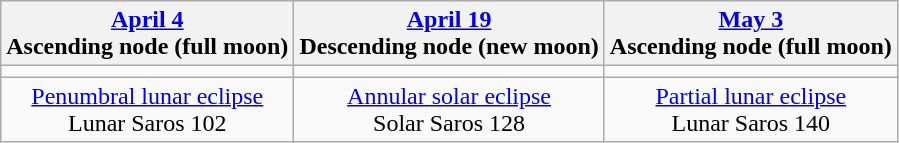<table class="wikitable">
<tr>
<th><a href='#'>April 4</a><br>Ascending node (full moon)</th>
<th><a href='#'>April 19</a><br>Descending node (new moon)<br></th>
<th><a href='#'>May 3</a><br>Ascending node (full moon)</th>
</tr>
<tr>
<td></td>
<td></td>
<td></td>
</tr>
<tr align=center>
<td><a href='#'>Penumbral lunar eclipse</a><br>Lunar Saros 102</td>
<td><a href='#'>Annular solar eclipse</a><br>Solar Saros 128</td>
<td><a href='#'>Partial lunar eclipse</a><br>Lunar Saros 140</td>
</tr>
</table>
